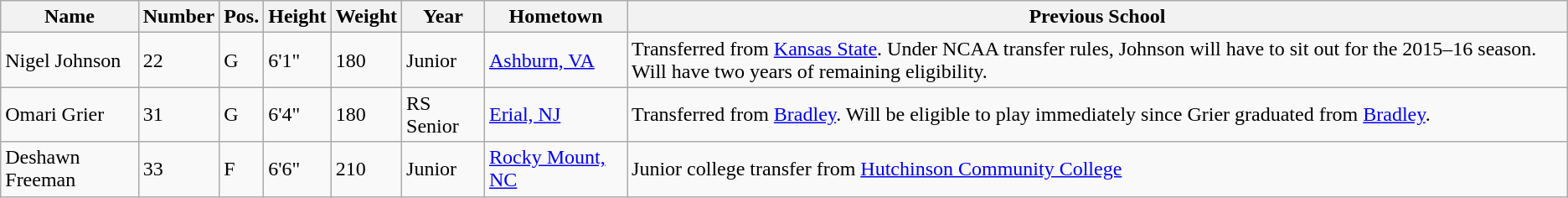<table class="wikitable sortable" border="1">
<tr>
<th>Name</th>
<th>Number</th>
<th>Pos.</th>
<th>Height</th>
<th>Weight</th>
<th>Year</th>
<th>Hometown</th>
<th class="unsortable">Previous School</th>
</tr>
<tr>
<td>Nigel Johnson</td>
<td>22</td>
<td>G</td>
<td>6'1"</td>
<td>180</td>
<td>Junior</td>
<td><a href='#'>Ashburn, VA</a></td>
<td>Transferred from <a href='#'>Kansas State</a>. Under NCAA transfer rules, Johnson will have to sit out for the 2015–16 season. Will have two years of remaining eligibility.</td>
</tr>
<tr>
<td>Omari Grier</td>
<td>31</td>
<td>G</td>
<td>6'4"</td>
<td>180</td>
<td>RS Senior</td>
<td><a href='#'>Erial, NJ</a></td>
<td>Transferred from <a href='#'>Bradley</a>. Will be eligible to play immediately since Grier graduated from <a href='#'>Bradley</a>.</td>
</tr>
<tr>
<td>Deshawn Freeman</td>
<td>33</td>
<td>F</td>
<td>6'6"</td>
<td>210</td>
<td>Junior</td>
<td><a href='#'>Rocky Mount, NC</a></td>
<td>Junior college transfer from <a href='#'>Hutchinson Community College</a></td>
</tr>
</table>
